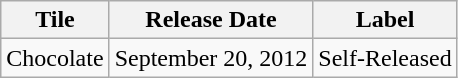<table class="wikitable">
<tr>
<th>Tile</th>
<th>Release Date</th>
<th>Label</th>
</tr>
<tr>
<td>Chocolate</td>
<td>September 20, 2012</td>
<td>Self-Released</td>
</tr>
</table>
